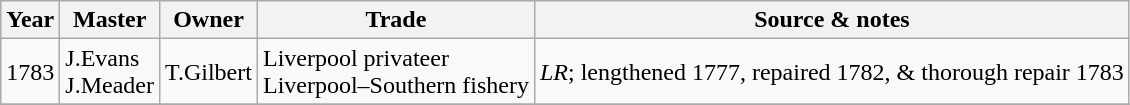<table class=" wikitable">
<tr>
<th>Year</th>
<th>Master</th>
<th>Owner</th>
<th>Trade</th>
<th>Source & notes</th>
</tr>
<tr>
<td>1783</td>
<td>J.Evans<br>J.Meader</td>
<td>T.Gilbert</td>
<td>Liverpool privateer<br>Liverpool–Southern fishery</td>
<td><em>LR</em>; lengthened 1777, repaired 1782, & thorough repair 1783</td>
</tr>
<tr>
</tr>
</table>
